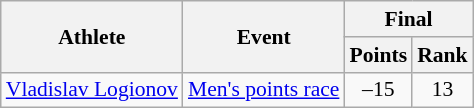<table class="wikitable" style="font-size:90%">
<tr>
<th rowspan=2>Athlete</th>
<th rowspan=2>Event</th>
<th colspan=2>Final</th>
</tr>
<tr>
<th>Points</th>
<th>Rank</th>
</tr>
<tr align=center>
<td align=left><a href='#'>Vladislav Logionov</a></td>
<td align=left><a href='#'>Men's points race</a></td>
<td>–15</td>
<td>13</td>
</tr>
</table>
